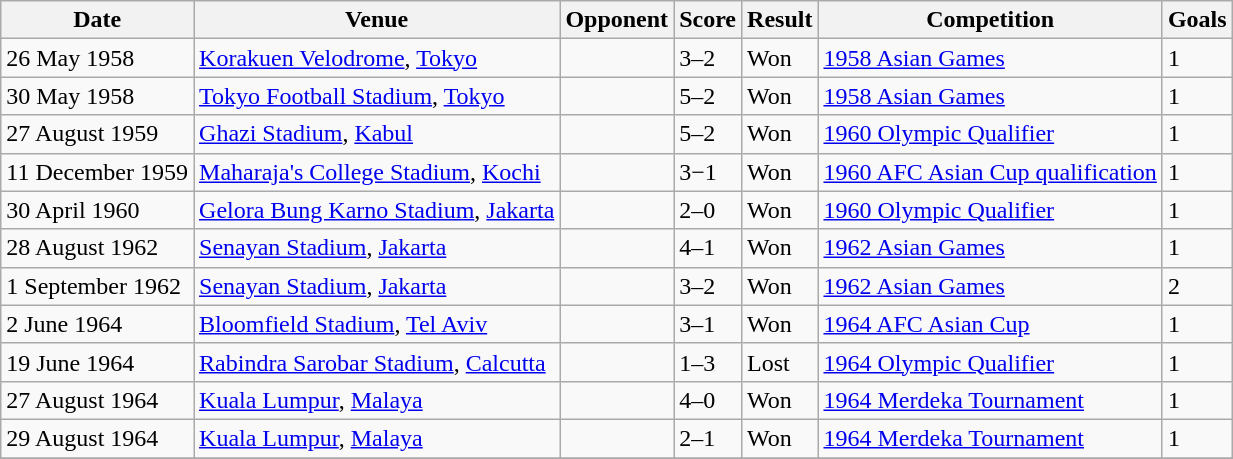<table class="wikitable collapsible">
<tr>
<th>Date</th>
<th>Venue</th>
<th>Opponent</th>
<th>Score</th>
<th>Result</th>
<th>Competition</th>
<th>Goals</th>
</tr>
<tr>
<td>26 May 1958</td>
<td><a href='#'>Korakuen Velodrome</a>, <a href='#'>Tokyo</a></td>
<td></td>
<td>3–2</td>
<td>Won</td>
<td><a href='#'>1958 Asian Games</a></td>
<td>1</td>
</tr>
<tr>
<td>30 May 1958</td>
<td><a href='#'>Tokyo Football Stadium</a>, <a href='#'>Tokyo</a></td>
<td></td>
<td>5–2</td>
<td>Won</td>
<td><a href='#'>1958 Asian Games</a></td>
<td>1</td>
</tr>
<tr>
<td>27 August 1959</td>
<td><a href='#'>Ghazi Stadium</a>, <a href='#'>Kabul</a></td>
<td></td>
<td>5–2</td>
<td>Won</td>
<td><a href='#'>1960 Olympic Qualifier</a></td>
<td>1</td>
</tr>
<tr>
<td>11 December 1959</td>
<td><a href='#'>Maharaja's College Stadium</a>, <a href='#'>Kochi</a></td>
<td></td>
<td>3−1</td>
<td>Won</td>
<td><a href='#'>1960 AFC Asian Cup qualification</a></td>
<td>1</td>
</tr>
<tr>
<td>30 April 1960</td>
<td><a href='#'>Gelora Bung Karno Stadium</a>, <a href='#'>Jakarta</a></td>
<td></td>
<td>2–0</td>
<td>Won</td>
<td><a href='#'>1960 Olympic Qualifier</a></td>
<td>1</td>
</tr>
<tr>
<td>28 August 1962</td>
<td><a href='#'>Senayan Stadium</a>, <a href='#'>Jakarta</a></td>
<td></td>
<td>4–1</td>
<td>Won</td>
<td><a href='#'>1962 Asian Games</a></td>
<td>1</td>
</tr>
<tr>
<td>1 September 1962</td>
<td><a href='#'>Senayan Stadium</a>, <a href='#'>Jakarta</a></td>
<td></td>
<td>3–2</td>
<td>Won</td>
<td><a href='#'>1962 Asian Games</a></td>
<td>2</td>
</tr>
<tr>
<td>2 June 1964</td>
<td><a href='#'>Bloomfield Stadium</a>, <a href='#'>Tel Aviv</a></td>
<td></td>
<td>3–1</td>
<td>Won</td>
<td><a href='#'>1964 AFC Asian Cup</a></td>
<td>1</td>
</tr>
<tr>
<td>19 June 1964</td>
<td><a href='#'>Rabindra Sarobar Stadium</a>, <a href='#'>Calcutta</a></td>
<td></td>
<td>1–3</td>
<td>Lost</td>
<td><a href='#'>1964 Olympic Qualifier</a></td>
<td>1</td>
</tr>
<tr>
<td>27 August 1964</td>
<td><a href='#'>Kuala Lumpur</a>, <a href='#'>Malaya</a></td>
<td></td>
<td>4–0</td>
<td>Won</td>
<td><a href='#'>1964 Merdeka Tournament</a></td>
<td>1</td>
</tr>
<tr>
<td>29 August 1964</td>
<td><a href='#'>Kuala Lumpur</a>, <a href='#'>Malaya</a></td>
<td></td>
<td>2–1</td>
<td>Won</td>
<td><a href='#'>1964 Merdeka Tournament</a></td>
<td>1</td>
</tr>
<tr>
</tr>
</table>
